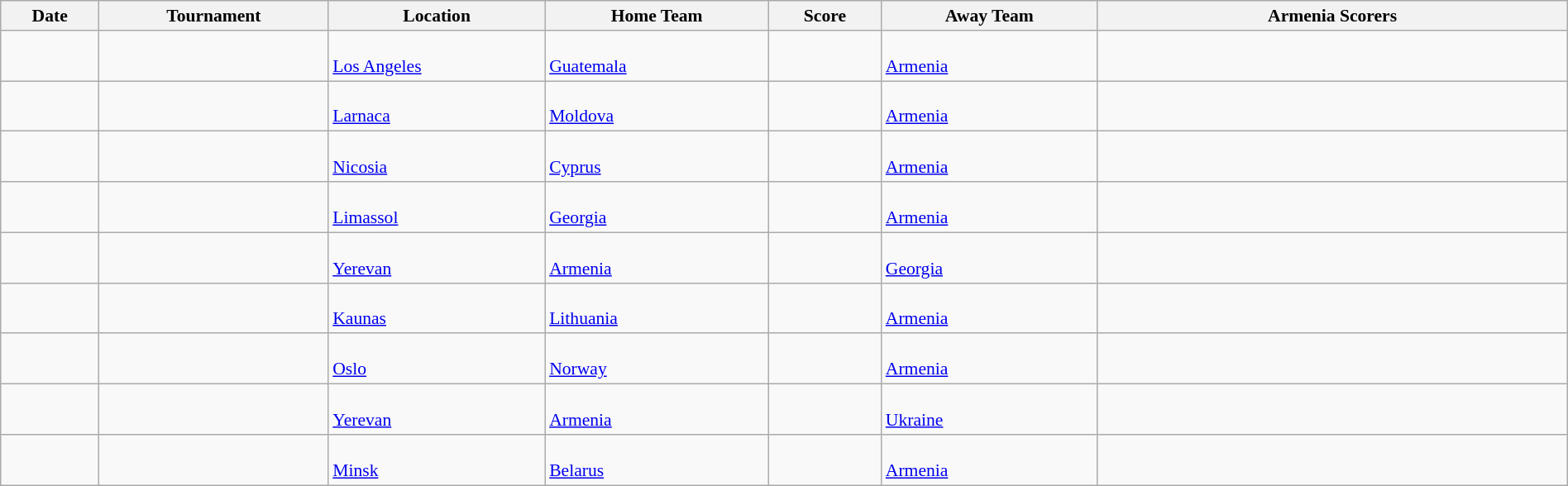<table class="wikitable" width=100% style="font-size: 90%">
<tr>
<th>Date</th>
<th>Tournament</th>
<th>Location</th>
<th>Home Team</th>
<th>Score</th>
<th>Away Team</th>
<th width=30%>Armenia Scorers</th>
</tr>
<tr>
<td></td>
<td></td>
<td><br><a href='#'>Los Angeles</a></td>
<td><br><a href='#'>Guatemala</a></td>
<td></td>
<td><br><a href='#'>Armenia</a></td>
<td></td>
</tr>
<tr>
<td></td>
<td></td>
<td><br><a href='#'>Larnaca</a></td>
<td><br><a href='#'>Moldova</a></td>
<td></td>
<td><br><a href='#'>Armenia</a></td>
<td></td>
</tr>
<tr>
<td></td>
<td></td>
<td><br><a href='#'>Nicosia</a></td>
<td><br><a href='#'>Cyprus</a></td>
<td></td>
<td><br><a href='#'>Armenia</a></td>
<td></td>
</tr>
<tr>
<td></td>
<td></td>
<td><br><a href='#'>Limassol</a></td>
<td><br><a href='#'>Georgia</a></td>
<td></td>
<td><br><a href='#'>Armenia</a></td>
<td></td>
</tr>
<tr>
<td></td>
<td></td>
<td><br><a href='#'>Yerevan</a></td>
<td><br><a href='#'>Armenia</a></td>
<td></td>
<td><br><a href='#'>Georgia</a></td>
<td></td>
</tr>
<tr>
<td></td>
<td></td>
<td><br><a href='#'>Kaunas</a></td>
<td><br><a href='#'>Lithuania</a></td>
<td></td>
<td><br><a href='#'>Armenia</a></td>
<td></td>
</tr>
<tr>
<td></td>
<td></td>
<td><br><a href='#'>Oslo</a></td>
<td><br><a href='#'>Norway</a></td>
<td></td>
<td><br><a href='#'>Armenia</a></td>
<td></td>
</tr>
<tr>
<td></td>
<td></td>
<td><br><a href='#'>Yerevan</a></td>
<td><br><a href='#'>Armenia</a></td>
<td></td>
<td><br><a href='#'>Ukraine</a></td>
<td></td>
</tr>
<tr>
<td></td>
<td></td>
<td><br><a href='#'>Minsk</a></td>
<td><br><a href='#'>Belarus</a></td>
<td></td>
<td><br><a href='#'>Armenia</a></td>
<td></td>
</tr>
</table>
